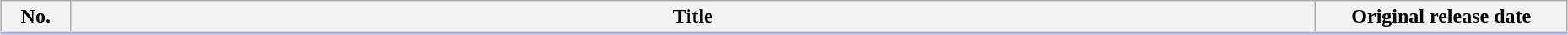<table class="wikitable" style="width:98%; margin:auto; background:#FFF;">
<tr style="border-bottom: 3px solid #CCF">
<th style="width:3em;">No.</th>
<th>Title</th>
<th style="width:12em;">Original release date</th>
</tr>
<tr>
</tr>
</table>
